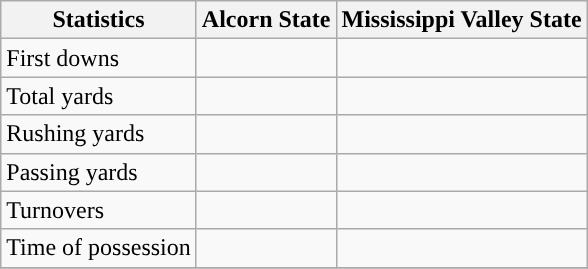<table class="wikitable">
<tr>
<th>Statistics</th>
<th>Alcorn State</th>
<th>Mississippi Valley State</th>
</tr>
<tr>
<td>First downs</td>
<td> </td>
<td> </td>
</tr>
<tr>
<td>Total yards</td>
<td> </td>
<td> </td>
</tr>
<tr>
<td>Rushing yards</td>
<td> </td>
<td> </td>
</tr>
<tr>
<td>Passing yards</td>
<td> </td>
<td> </td>
</tr>
<tr>
<td>Turnovers</td>
<td> </td>
<td> </td>
</tr>
<tr>
<td>Time of possession</td>
<td> </td>
<td> </td>
</tr>
<tr>
</tr>
</table>
